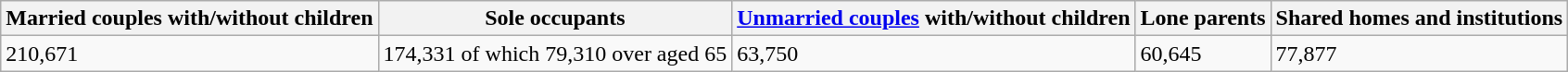<table class="wikitable">
<tr>
<th>Married couples with/without children</th>
<th>Sole occupants</th>
<th><a href='#'>Unmarried couples</a> with/without children</th>
<th>Lone parents</th>
<th>Shared homes and institutions</th>
</tr>
<tr>
<td>210,671</td>
<td>174,331 of which 79,310 over aged 65</td>
<td>63,750</td>
<td>60,645</td>
<td>77,877</td>
</tr>
</table>
